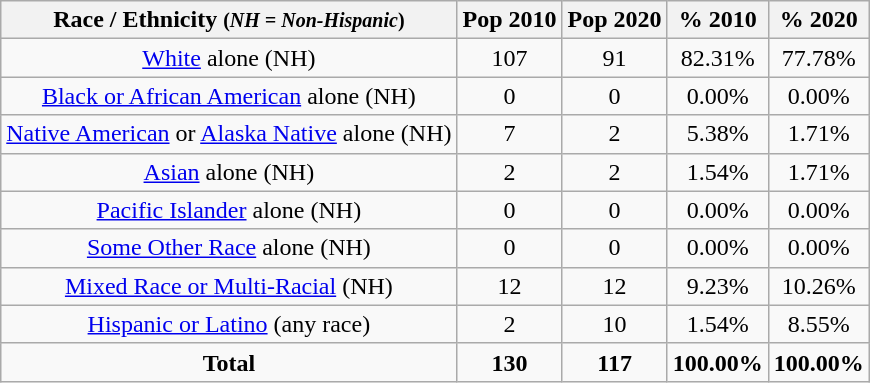<table class="wikitable" style="text-align:center;">
<tr>
<th>Race / Ethnicity <small>(<em>NH = Non-Hispanic</em>)</small></th>
<th>Pop 2010</th>
<th>Pop 2020</th>
<th>% 2010</th>
<th>% 2020</th>
</tr>
<tr>
<td><a href='#'>White</a> alone (NH)</td>
<td>107</td>
<td>91</td>
<td>82.31%</td>
<td>77.78%</td>
</tr>
<tr>
<td><a href='#'>Black or African American</a> alone (NH)</td>
<td>0</td>
<td>0</td>
<td>0.00%</td>
<td>0.00%</td>
</tr>
<tr>
<td><a href='#'>Native American</a> or <a href='#'>Alaska Native</a> alone (NH)</td>
<td>7</td>
<td>2</td>
<td>5.38%</td>
<td>1.71%</td>
</tr>
<tr>
<td><a href='#'>Asian</a> alone (NH)</td>
<td>2</td>
<td>2</td>
<td>1.54%</td>
<td>1.71%</td>
</tr>
<tr>
<td><a href='#'>Pacific Islander</a> alone (NH)</td>
<td>0</td>
<td>0</td>
<td>0.00%</td>
<td>0.00%</td>
</tr>
<tr>
<td><a href='#'>Some Other Race</a> alone (NH)</td>
<td>0</td>
<td>0</td>
<td>0.00%</td>
<td>0.00%</td>
</tr>
<tr>
<td><a href='#'>Mixed Race or Multi-Racial</a> (NH)</td>
<td>12</td>
<td>12</td>
<td>9.23%</td>
<td>10.26%</td>
</tr>
<tr>
<td><a href='#'>Hispanic or Latino</a> (any race)</td>
<td>2</td>
<td>10</td>
<td>1.54%</td>
<td>8.55%</td>
</tr>
<tr>
<td><strong>Total</strong></td>
<td><strong>130</strong></td>
<td><strong>117</strong></td>
<td><strong>100.00%</strong></td>
<td><strong>100.00%</strong></td>
</tr>
</table>
